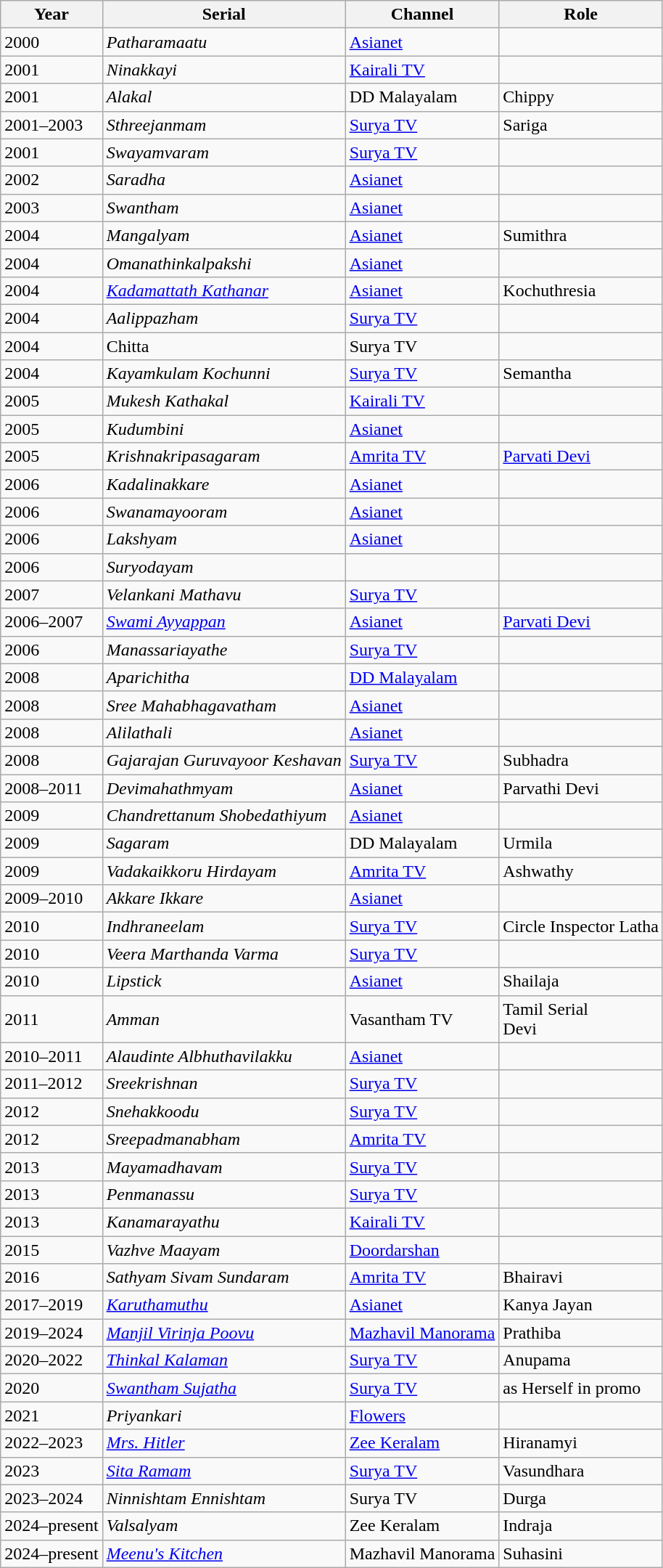<table class="wikitable sortable">
<tr>
<th scope="col">Year</th>
<th scope="col">Serial</th>
<th scope="col">Channel</th>
<th scope="col" class="unsortable">Role</th>
</tr>
<tr>
<td>2000</td>
<td><em>Patharamaatu</em></td>
<td><a href='#'>Asianet</a></td>
<td></td>
</tr>
<tr>
<td>2001</td>
<td><em>Ninakkayi</em></td>
<td><a href='#'>Kairali TV</a></td>
<td></td>
</tr>
<tr>
<td>2001</td>
<td><em>Alakal</em></td>
<td>DD Malayalam</td>
<td>Chippy</td>
</tr>
<tr>
<td>2001–2003</td>
<td><em>Sthreejanmam</em></td>
<td><a href='#'>Surya TV</a></td>
<td>Sariga</td>
</tr>
<tr>
<td>2001</td>
<td><em>Swayamvaram</em></td>
<td><a href='#'>Surya TV</a></td>
<td></td>
</tr>
<tr>
<td>2002</td>
<td><em>Saradha</em></td>
<td><a href='#'>Asianet</a></td>
<td></td>
</tr>
<tr>
<td>2003</td>
<td><em>Swantham</em></td>
<td><a href='#'>Asianet</a></td>
<td></td>
</tr>
<tr>
<td>2004</td>
<td><em>Mangalyam</em></td>
<td><a href='#'>Asianet</a></td>
<td>Sumithra</td>
</tr>
<tr>
<td>2004</td>
<td><em>Omanathinkalpakshi</em></td>
<td><a href='#'>Asianet</a></td>
<td></td>
</tr>
<tr>
<td>2004</td>
<td><em><a href='#'>Kadamattath Kathanar</a></em></td>
<td><a href='#'>Asianet</a></td>
<td>Kochuthresia</td>
</tr>
<tr>
<td>2004</td>
<td><em>Aalippazham</em></td>
<td><a href='#'>Surya TV</a></td>
<td></td>
</tr>
<tr>
<td>2004</td>
<td>Chitta</td>
<td>Surya TV</td>
<td></td>
</tr>
<tr>
<td>2004</td>
<td><em>Kayamkulam Kochunni</em></td>
<td><a href='#'>Surya TV</a></td>
<td>Semantha</td>
</tr>
<tr>
<td>2005</td>
<td><em>Mukesh Kathakal</em></td>
<td><a href='#'>Kairali TV</a></td>
<td></td>
</tr>
<tr>
<td>2005</td>
<td><em>Kudumbini</em></td>
<td><a href='#'>Asianet</a></td>
<td></td>
</tr>
<tr>
<td>2005</td>
<td><em>Krishnakripasagaram </em></td>
<td><a href='#'>Amrita TV</a></td>
<td><a href='#'>Parvati Devi</a></td>
</tr>
<tr>
<td>2006</td>
<td><em>Kadalinakkare</em></td>
<td><a href='#'>Asianet</a></td>
<td></td>
</tr>
<tr>
<td>2006</td>
<td><em>Swanamayooram</em></td>
<td><a href='#'>Asianet</a></td>
<td></td>
</tr>
<tr>
<td>2006</td>
<td><em>Lakshyam</em></td>
<td><a href='#'>Asianet</a></td>
<td></td>
</tr>
<tr>
<td>2006</td>
<td><em>Suryodayam</em></td>
<td></td>
<td></td>
</tr>
<tr>
<td>2007</td>
<td><em>Velankani Mathavu</em></td>
<td><a href='#'>Surya TV</a></td>
<td></td>
</tr>
<tr>
<td>2006–2007</td>
<td><em><a href='#'>Swami Ayyappan</a></em></td>
<td><a href='#'>Asianet</a></td>
<td><a href='#'>Parvati Devi</a></td>
</tr>
<tr>
<td>2006</td>
<td><em>Manassariayathe</em></td>
<td><a href='#'>Surya TV</a></td>
<td></td>
</tr>
<tr>
<td>2008</td>
<td><em>Aparichitha</em></td>
<td><a href='#'>DD Malayalam</a></td>
<td></td>
</tr>
<tr>
<td>2008</td>
<td><em>Sree Mahabhagavatham</em></td>
<td><a href='#'>Asianet</a></td>
<td></td>
</tr>
<tr>
<td>2008</td>
<td><em>Alilathali</em></td>
<td><a href='#'>Asianet</a></td>
<td></td>
</tr>
<tr>
<td>2008</td>
<td><em>Gajarajan Guruvayoor Keshavan</em></td>
<td><a href='#'>Surya TV</a></td>
<td>Subhadra</td>
</tr>
<tr>
<td>2008–2011</td>
<td><em>Devimahathmyam</em></td>
<td><a href='#'>Asianet</a></td>
<td>Parvathi Devi</td>
</tr>
<tr>
<td>2009</td>
<td><em>Chandrettanum Shobedathiyum</em></td>
<td><a href='#'>Asianet</a></td>
<td></td>
</tr>
<tr>
<td>2009</td>
<td><em>Sagaram</em></td>
<td>DD Malayalam</td>
<td>Urmila</td>
</tr>
<tr>
<td>2009</td>
<td><em>Vadakaikkoru Hirdayam</em></td>
<td><a href='#'>Amrita TV</a></td>
<td>Ashwathy</td>
</tr>
<tr>
<td>2009–2010</td>
<td><em>Akkare Ikkare</em></td>
<td><a href='#'>Asianet</a></td>
<td></td>
</tr>
<tr>
<td>2010</td>
<td><em>Indhraneelam</em></td>
<td><a href='#'>Surya TV</a></td>
<td>Circle Inspector Latha</td>
</tr>
<tr>
<td>2010</td>
<td><em>Veera Marthanda Varma</em></td>
<td><a href='#'>Surya TV</a></td>
<td></td>
</tr>
<tr>
<td>2010</td>
<td><em>Lipstick</em></td>
<td><a href='#'>Asianet</a></td>
<td>Shailaja</td>
</tr>
<tr>
<td>2011</td>
<td><em>Amman</em></td>
<td>Vasantham TV</td>
<td>Tamil Serial<br>  Devi</td>
</tr>
<tr>
<td>2010–2011</td>
<td><em>Alaudinte Albhuthavilakku</em></td>
<td><a href='#'>Asianet</a></td>
<td></td>
</tr>
<tr>
<td>2011–2012</td>
<td><em>Sreekrishnan</em></td>
<td><a href='#'>Surya TV</a></td>
<td></td>
</tr>
<tr>
<td>2012</td>
<td><em>Snehakkoodu</em></td>
<td><a href='#'>Surya TV</a></td>
<td></td>
</tr>
<tr>
<td>2012</td>
<td><em>Sreepadmanabham</em></td>
<td><a href='#'>Amrita TV</a></td>
<td></td>
</tr>
<tr>
<td>2013</td>
<td><em>Mayamadhavam</em></td>
<td><a href='#'>Surya TV</a></td>
<td></td>
</tr>
<tr>
<td>2013</td>
<td><em>Penmanassu</em></td>
<td><a href='#'>Surya TV</a></td>
<td></td>
</tr>
<tr>
<td>2013</td>
<td><em>Kanamarayathu</em></td>
<td><a href='#'>Kairali TV</a></td>
<td></td>
</tr>
<tr>
<td>2015</td>
<td><em>Vazhve Maayam</em></td>
<td><a href='#'>Doordarshan</a></td>
<td></td>
</tr>
<tr>
<td>2016</td>
<td><em>Sathyam Sivam Sundaram</em></td>
<td><a href='#'>Amrita TV</a></td>
<td>Bhairavi</td>
</tr>
<tr>
<td>2017–2019</td>
<td><em><a href='#'>Karuthamuthu</a> </em></td>
<td><a href='#'>Asianet</a></td>
<td>Kanya Jayan</td>
</tr>
<tr>
<td>2019–2024</td>
<td><em><a href='#'>Manjil Virinja Poovu</a></em></td>
<td><a href='#'>Mazhavil Manorama</a></td>
<td>Prathiba</td>
</tr>
<tr>
<td>2020–2022</td>
<td><em><a href='#'>Thinkal Kalaman</a></em></td>
<td><a href='#'>Surya TV</a></td>
<td>Anupama</td>
</tr>
<tr>
<td>2020</td>
<td><em><a href='#'>Swantham Sujatha</a></em></td>
<td><a href='#'>Surya TV</a></td>
<td>as Herself in promo</td>
</tr>
<tr>
<td>2021</td>
<td><em>Priyankari</em></td>
<td><a href='#'>Flowers</a></td>
<td></td>
</tr>
<tr>
<td>2022–2023</td>
<td><em><a href='#'>Mrs. Hitler</a></em></td>
<td><a href='#'>Zee Keralam</a></td>
<td>Hiranamyi</td>
</tr>
<tr>
<td>2023</td>
<td><em><a href='#'>Sita Ramam</a></em></td>
<td><a href='#'>Surya TV</a></td>
<td>Vasundhara</td>
</tr>
<tr>
<td>2023–2024</td>
<td><em>Ninnishtam Ennishtam</em></td>
<td>Surya TV</td>
<td>Durga</td>
</tr>
<tr>
<td>2024–present</td>
<td><em>Valsalyam</em></td>
<td>Zee Keralam</td>
<td>Indraja</td>
</tr>
<tr>
<td>2024–present</td>
<td><em><a href='#'>Meenu's Kitchen</a></em></td>
<td>Mazhavil Manorama</td>
<td>Suhasini</td>
</tr>
</table>
